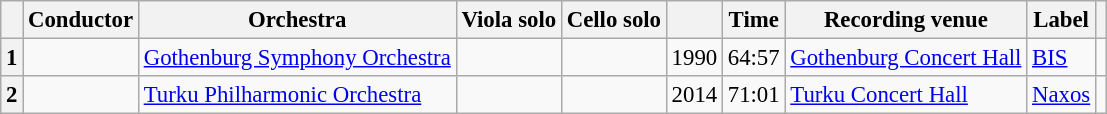<table class="wikitable" style="margin-right:0; font-size:95%">
<tr>
<th scope="col"></th>
<th scope="col">Conductor</th>
<th scope="col">Orchestra</th>
<th scope="col">Viola solo</th>
<th scope="col">Cello solo</th>
<th scope="col"></th>
<th scope="col">Time</th>
<th scope="col">Recording venue</th>
<th scope="col">Label</th>
<th scope="col"class="unsortable"></th>
</tr>
<tr>
<th scope="row">1</th>
<td></td>
<td><a href='#'>Gothenburg Symphony Orchestra</a></td>
<td></td>
<td></td>
<td>1990</td>
<td>64:57</td>
<td><a href='#'>Gothenburg Concert Hall</a></td>
<td><a href='#'>BIS</a></td>
<td></td>
</tr>
<tr>
<th scope="row">2</th>
<td></td>
<td><a href='#'>Turku Philharmonic Orchestra</a></td>
<td></td>
<td></td>
<td>2014</td>
<td>71:01</td>
<td><a href='#'>Turku Concert Hall</a></td>
<td><a href='#'>Naxos</a></td>
<td></td>
</tr>
</table>
